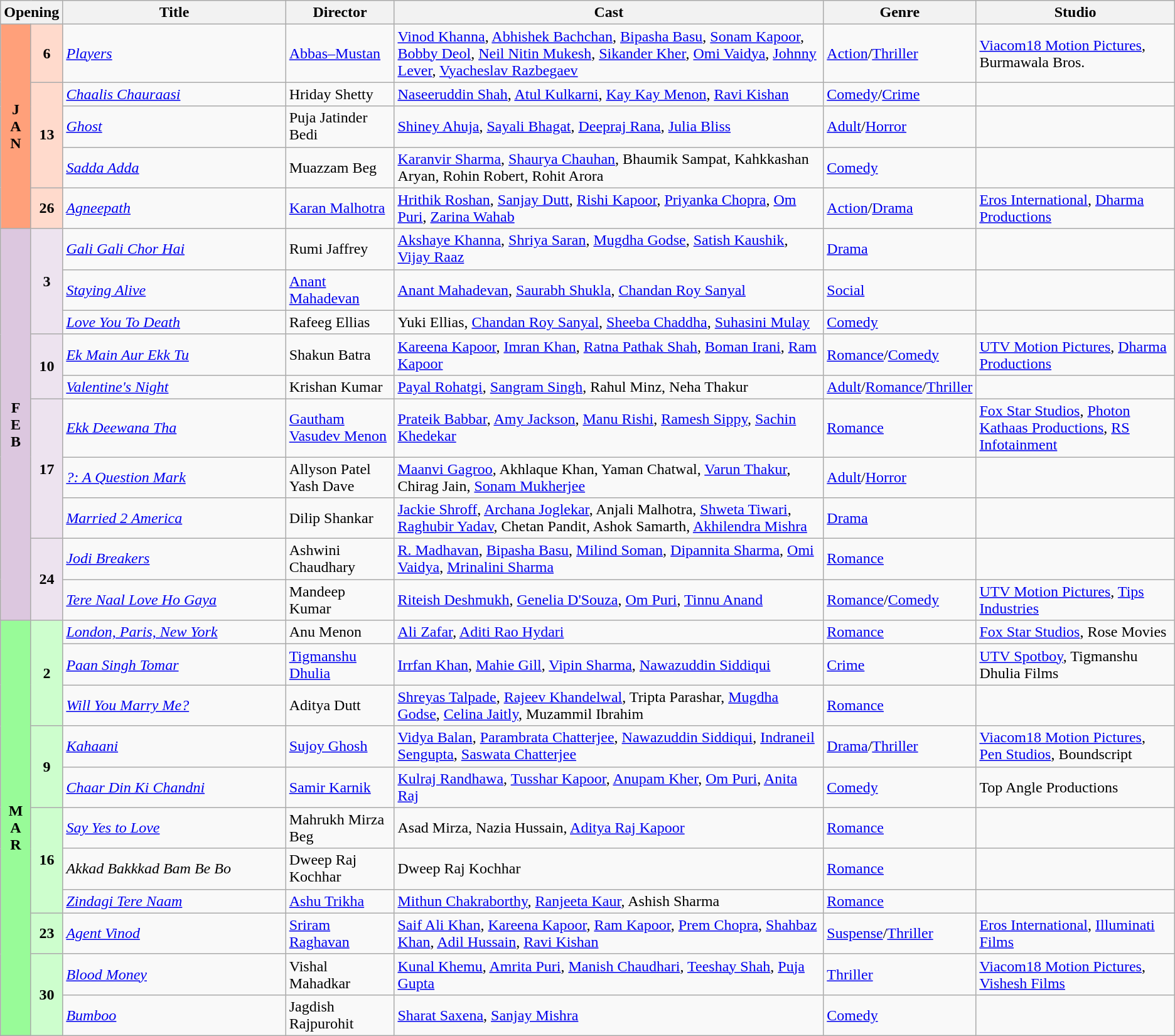<table class="wikitable sortable">
<tr style="background:#b0e0e66; text-align:center;">
<th colspan="2">Opening</th>
<th style="width:19%;">Title</th>
<th>Director</th>
<th>Cast</th>
<th>Genre</th>
<th>Studio</th>
</tr>
<tr>
<td rowspan="5" style="text-align:center; background:#ffa07a; textcolor:#000;"><strong>J<br>A<br>N</strong></td>
<td style="text-align:center; background:#ffdacc; textcolor:#000;"><strong>6</strong></td>
<td><em><a href='#'>Players</a></em></td>
<td><a href='#'>Abbas–Mustan</a></td>
<td><a href='#'>Vinod Khanna</a>, <a href='#'>Abhishek Bachchan</a>, <a href='#'>Bipasha Basu</a>, <a href='#'>Sonam Kapoor</a>, <a href='#'>Bobby Deol</a>, <a href='#'>Neil Nitin Mukesh</a>, <a href='#'>Sikander Kher</a>, <a href='#'>Omi Vaidya</a>, <a href='#'>Johnny Lever</a>, <a href='#'>Vyacheslav Razbegaev</a></td>
<td><a href='#'>Action</a>/<a href='#'>Thriller</a></td>
<td><a href='#'>Viacom18 Motion Pictures</a>, Burmawala Bros.</td>
</tr>
<tr>
<td rowspan="3" style="text-align:center; background:#ffdacc; textcolor:#000;"><strong>13</strong></td>
<td><em><a href='#'>Chaalis Chauraasi</a></em></td>
<td>Hriday Shetty</td>
<td><a href='#'>Naseeruddin Shah</a>, <a href='#'>Atul Kulkarni</a>, <a href='#'>Kay Kay Menon</a>, <a href='#'>Ravi Kishan</a></td>
<td><a href='#'>Comedy</a>/<a href='#'>Crime</a></td>
<td></td>
</tr>
<tr>
<td><em><a href='#'>Ghost</a></em></td>
<td>Puja Jatinder Bedi</td>
<td><a href='#'>Shiney Ahuja</a>, <a href='#'>Sayali Bhagat</a>, <a href='#'>Deepraj Rana</a>, <a href='#'>Julia Bliss</a></td>
<td><a href='#'>Adult</a>/<a href='#'>Horror</a></td>
<td></td>
</tr>
<tr>
<td><em><a href='#'>Sadda Adda</a></em></td>
<td>Muazzam Beg</td>
<td><a href='#'>Karanvir Sharma</a>, <a href='#'>Shaurya Chauhan</a>, Bhaumik Sampat, Kahkkashan Aryan, Rohin Robert, Rohit Arora</td>
<td><a href='#'>Comedy</a></td>
<td></td>
</tr>
<tr>
<td style="text-align:center; background:#ffdacc; textcolor:#000;"><strong>26</strong></td>
<td><em><a href='#'>Agneepath</a></em></td>
<td><a href='#'>Karan Malhotra</a></td>
<td><a href='#'>Hrithik Roshan</a>, <a href='#'>Sanjay Dutt</a>, <a href='#'>Rishi Kapoor</a>, <a href='#'>Priyanka Chopra</a>, <a href='#'>Om Puri</a>, <a href='#'>Zarina Wahab</a></td>
<td><a href='#'>Action</a>/<a href='#'>Drama</a></td>
<td><a href='#'>Eros International</a>, <a href='#'>Dharma Productions</a></td>
</tr>
<tr>
<td rowspan="10" style="text-align:center; background:#dcc7df; textcolor:#000;"><strong>F<br>E<br>B</strong></td>
<td rowspan="3" style="text-align:center; background:#ede3ef; textcolor:#000;"><strong>3</strong></td>
<td><em><a href='#'>Gali Gali Chor Hai</a></em></td>
<td>Rumi Jaffrey</td>
<td><a href='#'>Akshaye Khanna</a>, <a href='#'>Shriya Saran</a>, <a href='#'>Mugdha Godse</a>, <a href='#'>Satish Kaushik</a>, <a href='#'>Vijay Raaz</a></td>
<td><a href='#'>Drama</a></td>
<td></td>
</tr>
<tr>
<td><em><a href='#'>Staying Alive</a></em></td>
<td><a href='#'>Anant Mahadevan</a></td>
<td><a href='#'>Anant Mahadevan</a>, <a href='#'>Saurabh Shukla</a>, <a href='#'>Chandan Roy Sanyal</a></td>
<td><a href='#'>Social</a></td>
<td></td>
</tr>
<tr>
<td><em><a href='#'>Love You To Death</a></em></td>
<td>Rafeeg Ellias</td>
<td>Yuki Ellias, <a href='#'>Chandan Roy Sanyal</a>, <a href='#'>Sheeba Chaddha</a>, <a href='#'>Suhasini Mulay</a></td>
<td><a href='#'>Comedy</a></td>
<td></td>
</tr>
<tr>
<td rowspan="2" style="text-align:center; background:#ede3ef; textcolor:#000;"><strong>10</strong></td>
<td><em><a href='#'>Ek Main Aur Ekk Tu</a></em></td>
<td>Shakun Batra</td>
<td><a href='#'>Kareena Kapoor</a>, <a href='#'>Imran Khan</a>, <a href='#'>Ratna Pathak Shah</a>, <a href='#'>Boman Irani</a>, <a href='#'>Ram Kapoor</a></td>
<td><a href='#'>Romance</a>/<a href='#'>Comedy</a></td>
<td><a href='#'>UTV Motion Pictures</a>, <a href='#'>Dharma Productions</a></td>
</tr>
<tr>
<td><em><a href='#'>Valentine's Night</a></em></td>
<td>Krishan Kumar</td>
<td><a href='#'>Payal Rohatgi</a>, <a href='#'>Sangram Singh</a>, Rahul Minz, Neha Thakur</td>
<td><a href='#'>Adult</a>/<a href='#'>Romance</a>/<a href='#'>Thriller</a></td>
<td></td>
</tr>
<tr>
<td rowspan="3" style="text-align:center; background:#ede3ef; textcolor:#000;"><strong>17</strong></td>
<td><em><a href='#'>Ekk Deewana Tha</a></em></td>
<td><a href='#'>Gautham Vasudev Menon</a></td>
<td><a href='#'>Prateik Babbar</a>, <a href='#'>Amy Jackson</a>, <a href='#'>Manu Rishi</a>, <a href='#'>Ramesh Sippy</a>, <a href='#'>Sachin Khedekar</a></td>
<td><a href='#'>Romance</a></td>
<td><a href='#'>Fox Star Studios</a>, <a href='#'>Photon Kathaas Productions</a>, <a href='#'>RS Infotainment</a></td>
</tr>
<tr>
<td><em><a href='#'>?: A Question Mark</a></em></td>
<td>Allyson Patel<br>Yash Dave</td>
<td><a href='#'>Maanvi Gagroo</a>, Akhlaque Khan, Yaman Chatwal, <a href='#'>Varun Thakur</a>, Chirag Jain, <a href='#'>Sonam Mukherjee</a></td>
<td><a href='#'>Adult</a>/<a href='#'>Horror</a></td>
<td></td>
</tr>
<tr>
<td><em><a href='#'>Married 2 America</a></em></td>
<td>Dilip Shankar</td>
<td><a href='#'>Jackie Shroff</a>, <a href='#'>Archana Joglekar</a>, Anjali Malhotra, <a href='#'>Shweta Tiwari</a>, <a href='#'>Raghubir Yadav</a>, Chetan Pandit, Ashok Samarth, <a href='#'>Akhilendra Mishra</a></td>
<td><a href='#'>Drama</a></td>
<td></td>
</tr>
<tr>
<td rowspan="2" style="text-align:center; background:#ede3ef; textcolor:#000;"><strong>24</strong></td>
<td><em><a href='#'>Jodi Breakers</a></em></td>
<td>Ashwini Chaudhary</td>
<td><a href='#'>R. Madhavan</a>, <a href='#'>Bipasha Basu</a>, <a href='#'>Milind Soman</a>, <a href='#'>Dipannita Sharma</a>, <a href='#'>Omi Vaidya</a>, <a href='#'>Mrinalini Sharma</a></td>
<td><a href='#'>Romance</a></td>
<td></td>
</tr>
<tr>
<td><em><a href='#'>Tere Naal Love Ho Gaya</a></em></td>
<td>Mandeep Kumar</td>
<td><a href='#'>Riteish Deshmukh</a>, <a href='#'>Genelia D'Souza</a>, <a href='#'>Om Puri</a>, <a href='#'>Tinnu Anand</a></td>
<td><a href='#'>Romance</a>/<a href='#'>Comedy</a></td>
<td><a href='#'>UTV Motion Pictures</a>, <a href='#'>Tips Industries</a></td>
</tr>
<tr>
<td rowspan="11" style="text-align:center; background:#98fb98; textcolor:#000;"><strong>M<br>A<br>R</strong></td>
<td rowspan="3" style="text-align:center; background:#cdfecd; textcolor:#000;"><strong>2</strong></td>
<td><em><a href='#'>London, Paris, New York</a></em></td>
<td>Anu Menon</td>
<td><a href='#'>Ali Zafar</a>, <a href='#'>Aditi Rao Hydari</a></td>
<td><a href='#'>Romance</a></td>
<td><a href='#'>Fox Star Studios</a>, Rose Movies</td>
</tr>
<tr>
<td><em><a href='#'>Paan Singh Tomar</a></em></td>
<td><a href='#'>Tigmanshu Dhulia</a></td>
<td><a href='#'>Irrfan Khan</a>, <a href='#'>Mahie Gill</a>, <a href='#'>Vipin Sharma</a>, <a href='#'>Nawazuddin Siddiqui</a></td>
<td><a href='#'>Crime</a></td>
<td><a href='#'>UTV Spotboy</a>, Tigmanshu Dhulia Films</td>
</tr>
<tr>
<td><em><a href='#'>Will You Marry Me?</a></em></td>
<td>Aditya Dutt</td>
<td><a href='#'>Shreyas Talpade</a>, <a href='#'>Rajeev Khandelwal</a>, Tripta Parashar, <a href='#'>Mugdha Godse</a>, <a href='#'>Celina Jaitly</a>, Muzammil Ibrahim</td>
<td><a href='#'>Romance</a></td>
<td></td>
</tr>
<tr>
<td rowspan="2" style="text-align:center; background:#cdfecd; textcolor:#000;"><strong>9</strong></td>
<td><em><a href='#'>Kahaani</a></em></td>
<td><a href='#'>Sujoy Ghosh</a></td>
<td><a href='#'>Vidya Balan</a>, <a href='#'>Parambrata Chatterjee</a>, <a href='#'>Nawazuddin Siddiqui</a>, <a href='#'>Indraneil Sengupta</a>, <a href='#'>Saswata Chatterjee</a></td>
<td><a href='#'>Drama</a>/<a href='#'>Thriller</a></td>
<td><a href='#'>Viacom18 Motion Pictures</a>, <a href='#'>Pen Studios</a>, Boundscript</td>
</tr>
<tr>
<td><em><a href='#'>Chaar Din Ki Chandni</a></em></td>
<td><a href='#'>Samir Karnik</a></td>
<td><a href='#'>Kulraj Randhawa</a>, <a href='#'>Tusshar Kapoor</a>, <a href='#'>Anupam Kher</a>, <a href='#'>Om Puri</a>, <a href='#'>Anita Raj</a></td>
<td><a href='#'>Comedy</a></td>
<td>Top Angle Productions</td>
</tr>
<tr>
<td rowspan="3" style="text-align:center; background:#cdfecd; textcolor:#000;"><strong>16</strong></td>
<td><em><a href='#'>Say Yes to Love</a></em></td>
<td>Mahrukh Mirza Beg</td>
<td>Asad Mirza, Nazia Hussain, <a href='#'>Aditya Raj Kapoor</a></td>
<td><a href='#'>Romance</a></td>
<td></td>
</tr>
<tr>
<td><em>Akkad Bakkkad Bam Be Bo</em></td>
<td>Dweep Raj Kochhar</td>
<td>Dweep Raj Kochhar</td>
<td><a href='#'>Romance</a></td>
<td></td>
</tr>
<tr>
<td><em><a href='#'>Zindagi Tere Naam</a></em></td>
<td><a href='#'>Ashu Trikha</a></td>
<td><a href='#'>Mithun Chakraborthy</a>, <a href='#'>Ranjeeta Kaur</a>, Ashish Sharma</td>
<td><a href='#'>Romance</a></td>
<td></td>
</tr>
<tr>
<td style="text-align:center; background:#cdfecd; textcolor:#000;"><strong>23</strong></td>
<td><em><a href='#'>Agent Vinod</a></em></td>
<td><a href='#'>Sriram Raghavan</a></td>
<td><a href='#'>Saif Ali Khan</a>, <a href='#'>Kareena Kapoor</a>, <a href='#'>Ram Kapoor</a>, <a href='#'>Prem Chopra</a>, <a href='#'>Shahbaz Khan</a>, <a href='#'>Adil Hussain</a>, <a href='#'>Ravi Kishan</a></td>
<td><a href='#'>Suspense</a>/<a href='#'>Thriller</a></td>
<td><a href='#'>Eros International</a>, <a href='#'>Illuminati Films</a></td>
</tr>
<tr>
<td rowspan="2" style="text-align:center; background:#cdfecd; textcolor:#000;"><strong>30</strong></td>
<td><em><a href='#'>Blood Money</a></em></td>
<td>Vishal Mahadkar</td>
<td><a href='#'>Kunal Khemu</a>, <a href='#'>Amrita Puri</a>, <a href='#'>Manish Chaudhari</a>, <a href='#'>Teeshay Shah</a>, <a href='#'>Puja Gupta</a></td>
<td><a href='#'>Thriller</a></td>
<td><a href='#'>Viacom18 Motion Pictures</a>, <a href='#'>Vishesh Films</a></td>
</tr>
<tr>
<td><em><a href='#'>Bumboo</a></em></td>
<td>Jagdish Rajpurohit</td>
<td><a href='#'>Sharat Saxena</a>, <a href='#'>Sanjay Mishra</a></td>
<td><a href='#'>Comedy</a></td>
<td></td>
</tr>
</table>
